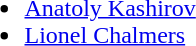<table>
<tr style="vertical-align: top;">
<td><br><ul><li> <a href='#'>Anatoly Kashirov</a></li><li> <a href='#'>Lionel Chalmers</a></li></ul></td>
</tr>
</table>
